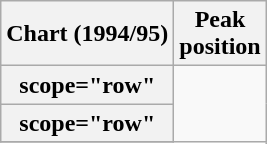<table class="wikitable sortable plainrowheaders">
<tr>
<th scope="col">Chart (1994/95)</th>
<th scope="col">Peak<br>position</th>
</tr>
<tr>
<th>scope="row"</th>
</tr>
<tr>
<th>scope="row"</th>
</tr>
<tr>
</tr>
</table>
